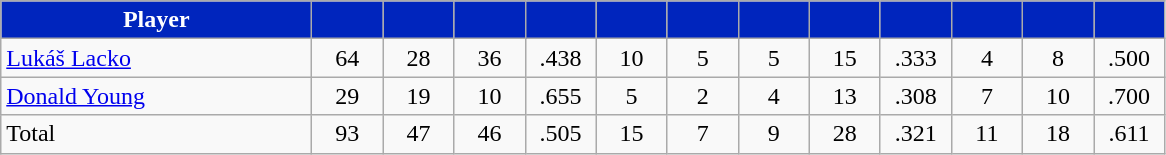<table class="wikitable" style="text-align:center">
<tr>
<th style="background:#0025BD; color:white" width="200px">Player</th>
<th style="background:#0025BD; color:white" width="40px"></th>
<th style="background:#0025BD; color:white" width="40px"></th>
<th style="background:#0025BD; color:white" width="40px"></th>
<th style="background:#0025BD; color:white" width="40px"></th>
<th style="background:#0025BD; color:white" width="40px"></th>
<th style="background:#0025BD; color:white" width="40px"></th>
<th style="background:#0025BD; color:white" width="40px"></th>
<th style="background:#0025BD; color:white" width="40px"></th>
<th style="background:#0025BD; color:white" width="40px"></th>
<th style="background:#0025BD; color:white" width="40px"></th>
<th style="background:#0025BD; color:white" width="40px"></th>
<th style="background:#0025BD; color:white" width="40px"></th>
</tr>
<tr>
<td style="text-align:left"><a href='#'>Lukáš Lacko</a></td>
<td>64</td>
<td>28</td>
<td>36</td>
<td>.438</td>
<td>10</td>
<td>5</td>
<td>5</td>
<td>15</td>
<td>.333</td>
<td>4</td>
<td>8</td>
<td>.500</td>
</tr>
<tr>
<td style="text-align:left"><a href='#'>Donald Young</a></td>
<td>29</td>
<td>19</td>
<td>10</td>
<td>.655</td>
<td>5</td>
<td>2</td>
<td>4</td>
<td>13</td>
<td>.308</td>
<td>7</td>
<td>10</td>
<td>.700</td>
</tr>
<tr>
<td style="text-align:left">Total</td>
<td>93</td>
<td>47</td>
<td>46</td>
<td>.505</td>
<td>15</td>
<td>7</td>
<td>9</td>
<td>28</td>
<td>.321</td>
<td>11</td>
<td>18</td>
<td>.611</td>
</tr>
</table>
